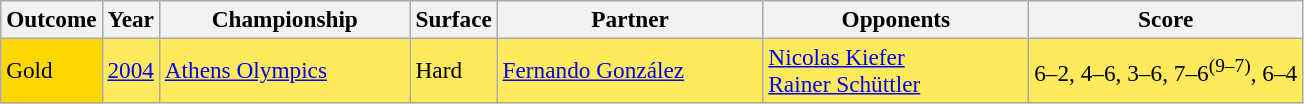<table class="sortable wikitable" style=font-size:97%>
<tr>
<th>Outcome</th>
<th>Year</th>
<th width=160>Championship</th>
<th>Surface</th>
<th width=170>Partner</th>
<th width=170>Opponents</th>
<th>Score</th>
</tr>
<tr style="background:#ffea5c;">
<td style="background:gold;">Gold</td>
<td><a href='#'>2004</a></td>
<td><a href='#'>Athens Olympics</a></td>
<td>Hard</td>
<td> <a href='#'>Fernando González</a></td>
<td> <a href='#'>Nicolas Kiefer</a><br> <a href='#'>Rainer Schüttler</a></td>
<td>6–2, 4–6, 3–6, 7–6<sup>(9–7)</sup>, 6–4</td>
</tr>
</table>
